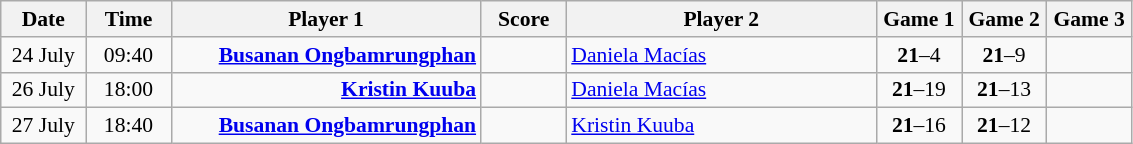<table class="wikitable" style="font-size:90%; text-align:center">
<tr>
<th width="50">Date</th>
<th width="50">Time</th>
<th width="200">Player 1</th>
<th width="50">Score</th>
<th width="200">Player 2</th>
<th width="50">Game 1</th>
<th width="50">Game 2</th>
<th width="50">Game 3</th>
</tr>
<tr>
<td>24 July</td>
<td>09:40</td>
<td align="right"><strong><a href='#'>Busanan Ongbamrungphan</a> </strong></td>
<td> </td>
<td align="left"> <a href='#'>Daniela Macías</a></td>
<td><strong>21</strong>–4</td>
<td><strong>21</strong>–9</td>
<td></td>
</tr>
<tr>
<td>26 July</td>
<td>18:00</td>
<td align="right"><strong><a href='#'>Kristin Kuuba</a> </strong></td>
<td> </td>
<td align="left"> <a href='#'>Daniela Macías</a></td>
<td><strong>21</strong>–19</td>
<td><strong>21</strong>–13</td>
<td></td>
</tr>
<tr>
<td>27 July</td>
<td>18:40</td>
<td align="right"><strong><a href='#'>Busanan Ongbamrungphan</a> </strong></td>
<td> </td>
<td align="left"> <a href='#'>Kristin Kuuba</a></td>
<td><strong>21</strong>–16</td>
<td><strong>21</strong>–12</td>
<td></td>
</tr>
</table>
